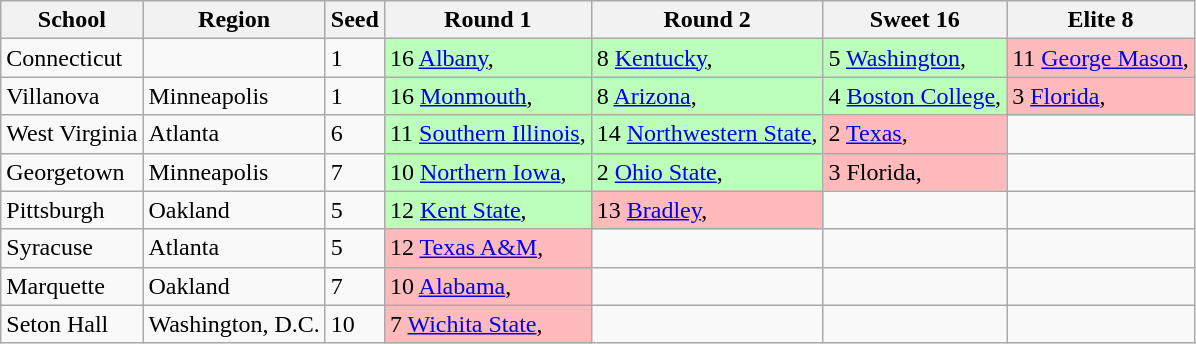<table class="wikitable">
<tr>
<th>School</th>
<th>Region</th>
<th>Seed</th>
<th>Round 1</th>
<th>Round 2</th>
<th>Sweet 16</th>
<th>Elite 8</th>
</tr>
<tr>
<td>Connecticut</td>
<td></td>
<td>1</td>
<td style="background:#bfb;">16 <a href='#'>Albany</a>, </td>
<td style="background:#bfb;">8 <a href='#'>Kentucky</a>, </td>
<td style="background:#bfb;">5 <a href='#'>Washington</a>, </td>
<td style="background:#fbb;">11 <a href='#'>George Mason</a>, </td>
</tr>
<tr>
<td>Villanova</td>
<td>Minneapolis</td>
<td>1</td>
<td style="background:#bfb;">16 <a href='#'>Monmouth</a>, </td>
<td style="background:#bfb;">8 <a href='#'>Arizona</a>, </td>
<td style="background:#bfb;">4 <a href='#'>Boston College</a>, </td>
<td style="background:#fbb;">3 <a href='#'>Florida</a>, </td>
</tr>
<tr>
<td>West Virginia</td>
<td>Atlanta</td>
<td>6</td>
<td style="background:#bfb;">11 <a href='#'>Southern Illinois</a>, </td>
<td style="background:#bfb;">14 <a href='#'>Northwestern State</a>, </td>
<td style="background:#fbb;">2 <a href='#'>Texas</a>, </td>
<td></td>
</tr>
<tr>
<td>Georgetown</td>
<td>Minneapolis</td>
<td>7</td>
<td style="background:#bfb;">10 <a href='#'>Northern Iowa</a>, </td>
<td style="background:#bfb;">2 <a href='#'>Ohio State</a>, </td>
<td style="background:#fbb;">3 Florida, </td>
<td></td>
</tr>
<tr>
<td>Pittsburgh</td>
<td>Oakland</td>
<td>5</td>
<td style="background:#bfb;">12 <a href='#'>Kent State</a>, </td>
<td style="background:#fbb;">13 <a href='#'>Bradley</a>, </td>
<td></td>
<td></td>
</tr>
<tr>
<td>Syracuse</td>
<td>Atlanta</td>
<td>5</td>
<td style="background:#fbb;">12 <a href='#'>Texas A&M</a>, </td>
<td></td>
<td></td>
<td></td>
</tr>
<tr>
<td>Marquette</td>
<td>Oakland</td>
<td>7</td>
<td style="background:#fbb;">10 <a href='#'>Alabama</a>, </td>
<td></td>
<td></td>
<td></td>
</tr>
<tr>
<td>Seton Hall</td>
<td>Washington, D.C.</td>
<td>10</td>
<td style="background:#fbb;">7 <a href='#'>Wichita State</a>, </td>
<td></td>
<td></td>
<td></td>
</tr>
</table>
